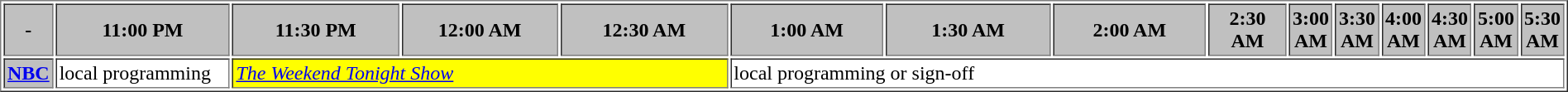<table border="1" cellpadding="2">
<tr>
<th bgcolor="#C0C0C0">-</th>
<th width="13%" bgcolor="#C0C0C0">11:00 PM</th>
<th width="14%" bgcolor="#C0C0C0">11:30 PM</th>
<th width="13%" bgcolor="#C0C0C0">12:00 AM</th>
<th width="14%" bgcolor="#C0C0C0">12:30 AM</th>
<th width="13%" bgcolor="#C0C0C0">1:00 AM</th>
<th width="14%" bgcolor="#C0C0C0">1:30 AM</th>
<th width="13%" bgcolor="#C0C0C0">2:00 AM</th>
<th width="14%" bgcolor="#C0C0C0">2:30 AM</th>
<th width="13%" bgcolor="#C0C0C0">3:00 AM</th>
<th width="14%" bgcolor="#C0C0C0">3:30 AM</th>
<th width="13%" bgcolor="#C0C0C0">4:00 AM</th>
<th width="14%" bgcolor="#C0C0C0">4:30 AM</th>
<th width="13%" bgcolor="#C0C0C0">5:00 AM</th>
<th width="14%" bgcolor="#C0C0C0">5:30 AM</th>
</tr>
<tr>
<th bgcolor="#C0C0C0"><a href='#'>NBC</a></th>
<td bgcolor="white">local programming</td>
<td bgcolor="yellow" colspan="3"><a href='#'><em>The Weekend Tonight Show</em></a></td>
<td bgcolor="white" colspan="10">local programming or sign-off</td>
</tr>
</table>
